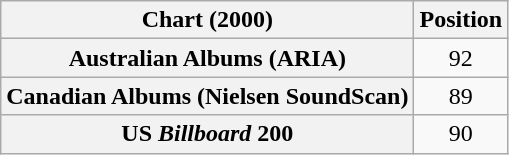<table class="wikitable sortable plainrowheaders" style="text-align:center">
<tr>
<th scope="col">Chart (2000)</th>
<th scope="col">Position</th>
</tr>
<tr>
<th scope="row">Australian Albums (ARIA)</th>
<td>92</td>
</tr>
<tr>
<th scope="row">Canadian Albums (Nielsen SoundScan)</th>
<td>89</td>
</tr>
<tr>
<th scope="row">US <em>Billboard</em> 200</th>
<td>90</td>
</tr>
</table>
